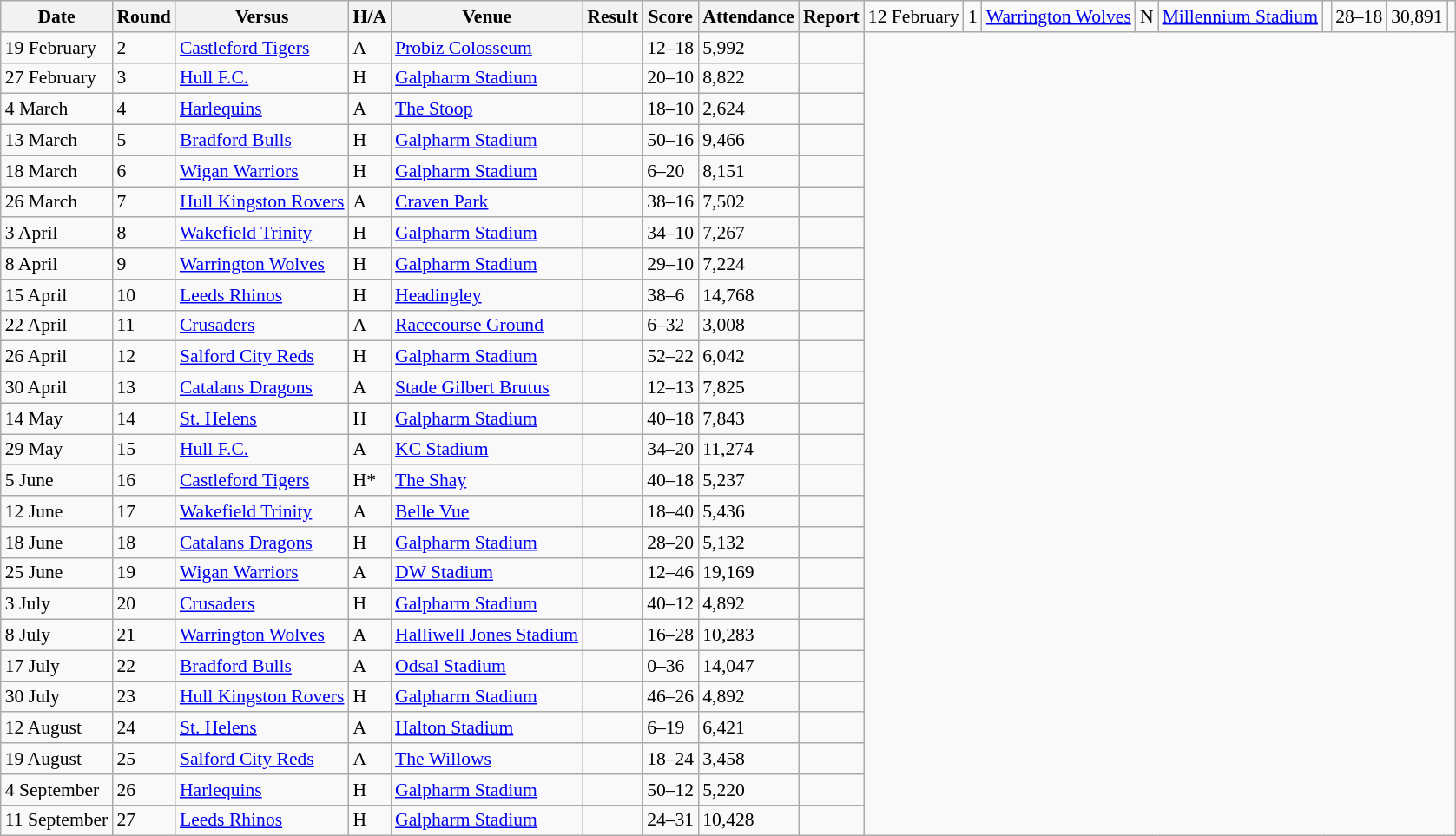<table class="wikitable defaultleft col2center col4center col7center col8right" style="font-size:90%;">
<tr>
<th>Date</th>
<th>Round</th>
<th>Versus</th>
<th>H/A</th>
<th>Venue</th>
<th>Result</th>
<th>Score</th>
<th>Attendance</th>
<th>Report</th>
<td>12 February</td>
<td>1</td>
<td> <a href='#'>Warrington Wolves</a></td>
<td>N</td>
<td><a href='#'>Millennium Stadium</a></td>
<td></td>
<td>28–18</td>
<td>30,891</td>
<td></td>
</tr>
<tr>
<td>19 February</td>
<td>2</td>
<td> <a href='#'>Castleford Tigers</a></td>
<td>A</td>
<td><a href='#'>Probiz Colosseum</a></td>
<td></td>
<td>12–18</td>
<td>5,992</td>
<td></td>
</tr>
<tr>
<td>27 February</td>
<td>3</td>
<td> <a href='#'>Hull F.C.</a></td>
<td>H</td>
<td><a href='#'>Galpharm Stadium</a></td>
<td></td>
<td>20–10</td>
<td>8,822</td>
<td></td>
</tr>
<tr>
<td>4 March</td>
<td>4</td>
<td> <a href='#'>Harlequins</a></td>
<td>A</td>
<td><a href='#'>The Stoop</a></td>
<td></td>
<td>18–10</td>
<td>2,624</td>
<td></td>
</tr>
<tr>
<td>13 March</td>
<td>5</td>
<td> <a href='#'>Bradford Bulls</a></td>
<td>H</td>
<td><a href='#'>Galpharm Stadium</a></td>
<td></td>
<td>50–16</td>
<td>9,466</td>
<td></td>
</tr>
<tr>
<td>18 March</td>
<td>6</td>
<td> <a href='#'>Wigan Warriors</a></td>
<td>H</td>
<td><a href='#'>Galpharm Stadium</a></td>
<td></td>
<td>6–20</td>
<td>8,151</td>
<td></td>
</tr>
<tr>
<td>26 March</td>
<td>7</td>
<td> <a href='#'>Hull Kingston Rovers</a></td>
<td>A</td>
<td><a href='#'>Craven Park</a></td>
<td></td>
<td>38–16</td>
<td>7,502</td>
<td></td>
</tr>
<tr>
<td>3 April</td>
<td>8</td>
<td> <a href='#'>Wakefield Trinity</a></td>
<td>H</td>
<td><a href='#'>Galpharm Stadium</a></td>
<td></td>
<td>34–10</td>
<td>7,267</td>
<td></td>
</tr>
<tr>
<td>8 April</td>
<td>9</td>
<td> <a href='#'>Warrington Wolves</a></td>
<td>H</td>
<td><a href='#'>Galpharm Stadium</a></td>
<td></td>
<td>29–10</td>
<td>7,224</td>
<td></td>
</tr>
<tr>
<td>15 April</td>
<td>10</td>
<td> <a href='#'>Leeds Rhinos</a></td>
<td>H</td>
<td><a href='#'>Headingley</a></td>
<td></td>
<td>38–6</td>
<td>14,768</td>
<td></td>
</tr>
<tr>
<td>22 April</td>
<td>11</td>
<td> <a href='#'>Crusaders</a></td>
<td>A</td>
<td><a href='#'>Racecourse Ground</a></td>
<td></td>
<td>6–32</td>
<td>3,008</td>
<td></td>
</tr>
<tr>
<td>26 April</td>
<td>12</td>
<td> <a href='#'>Salford City Reds</a></td>
<td>H</td>
<td><a href='#'>Galpharm Stadium</a></td>
<td></td>
<td>52–22</td>
<td>6,042</td>
<td></td>
</tr>
<tr>
<td>30 April</td>
<td>13</td>
<td> <a href='#'>Catalans Dragons</a></td>
<td>A</td>
<td><a href='#'>Stade Gilbert Brutus</a></td>
<td></td>
<td>12–13</td>
<td>7,825</td>
<td></td>
</tr>
<tr>
<td>14 May</td>
<td>14</td>
<td> <a href='#'>St. Helens</a></td>
<td>H</td>
<td><a href='#'>Galpharm Stadium</a></td>
<td></td>
<td>40–18</td>
<td>7,843</td>
<td></td>
</tr>
<tr>
<td>29 May</td>
<td>15</td>
<td> <a href='#'>Hull F.C.</a></td>
<td>A</td>
<td><a href='#'>KC Stadium</a></td>
<td></td>
<td>34–20</td>
<td>11,274</td>
<td></td>
</tr>
<tr>
<td>5 June</td>
<td>16</td>
<td> <a href='#'>Castleford Tigers</a></td>
<td>H*</td>
<td><a href='#'>The Shay</a></td>
<td></td>
<td>40–18</td>
<td>5,237</td>
<td></td>
</tr>
<tr>
<td>12 June</td>
<td>17</td>
<td> <a href='#'>Wakefield Trinity</a></td>
<td>A</td>
<td><a href='#'>Belle Vue</a></td>
<td></td>
<td>18–40</td>
<td>5,436</td>
<td></td>
</tr>
<tr>
<td>18 June</td>
<td>18</td>
<td> <a href='#'>Catalans Dragons</a></td>
<td>H</td>
<td><a href='#'>Galpharm Stadium</a></td>
<td></td>
<td>28–20</td>
<td>5,132</td>
<td></td>
</tr>
<tr>
<td>25 June</td>
<td>19</td>
<td> <a href='#'>Wigan Warriors</a></td>
<td>A</td>
<td><a href='#'>DW Stadium</a></td>
<td></td>
<td>12–46</td>
<td>19,169</td>
<td></td>
</tr>
<tr>
<td>3 July</td>
<td>20</td>
<td> <a href='#'>Crusaders</a></td>
<td>H</td>
<td><a href='#'>Galpharm Stadium</a></td>
<td></td>
<td>40–12</td>
<td>4,892</td>
<td></td>
</tr>
<tr>
<td>8 July</td>
<td>21</td>
<td> <a href='#'>Warrington Wolves</a></td>
<td>A</td>
<td><a href='#'>Halliwell Jones Stadium</a></td>
<td></td>
<td>16–28</td>
<td>10,283</td>
<td></td>
</tr>
<tr>
<td>17 July</td>
<td>22</td>
<td> <a href='#'>Bradford Bulls</a></td>
<td>A</td>
<td><a href='#'>Odsal Stadium</a></td>
<td></td>
<td>0–36</td>
<td>14,047</td>
<td></td>
</tr>
<tr>
<td>30 July</td>
<td>23</td>
<td> <a href='#'>Hull Kingston Rovers</a></td>
<td>H</td>
<td><a href='#'>Galpharm Stadium</a></td>
<td></td>
<td>46–26</td>
<td>4,892</td>
<td></td>
</tr>
<tr>
<td>12 August</td>
<td>24</td>
<td> <a href='#'>St. Helens</a></td>
<td>A</td>
<td><a href='#'>Halton Stadium</a></td>
<td></td>
<td>6–19</td>
<td>6,421</td>
<td></td>
</tr>
<tr>
<td>19 August</td>
<td>25</td>
<td> <a href='#'>Salford City Reds</a></td>
<td>A</td>
<td><a href='#'>The Willows</a></td>
<td></td>
<td>18–24</td>
<td>3,458</td>
<td></td>
</tr>
<tr>
<td>4 September</td>
<td>26</td>
<td> <a href='#'>Harlequins</a></td>
<td>H</td>
<td><a href='#'>Galpharm Stadium</a></td>
<td></td>
<td>50–12</td>
<td>5,220</td>
<td></td>
</tr>
<tr>
<td>11 September</td>
<td>27</td>
<td> <a href='#'>Leeds Rhinos</a></td>
<td>H</td>
<td><a href='#'>Galpharm Stadium</a></td>
<td></td>
<td>24–31</td>
<td>10,428</td>
<td></td>
</tr>
</table>
